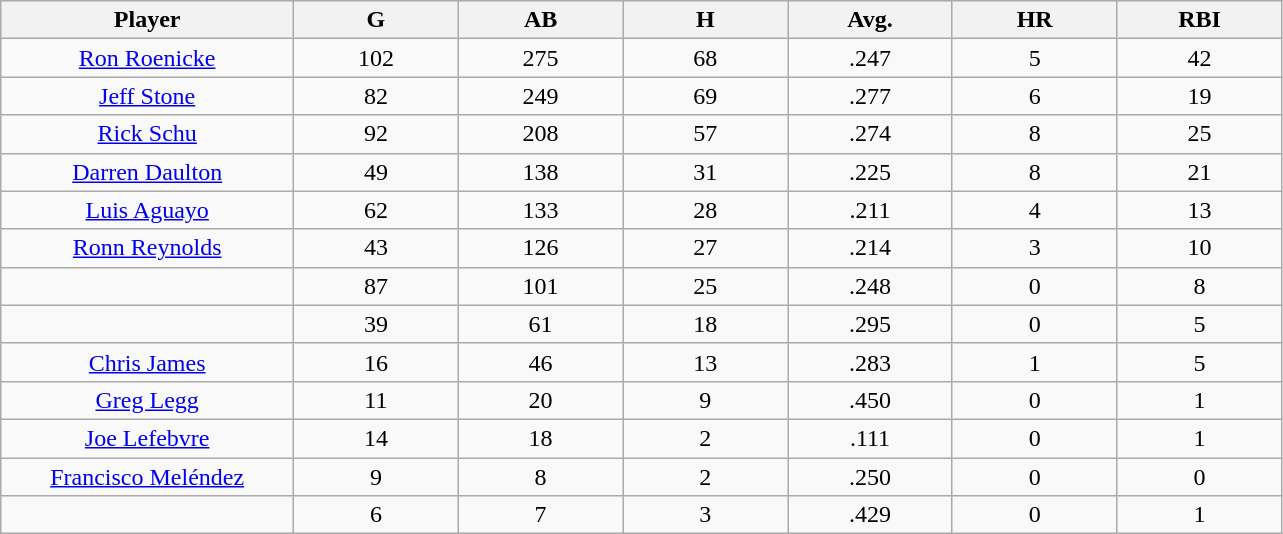<table class="wikitable sortable">
<tr>
<th bgcolor="#DDDDFF" width="16%">Player</th>
<th bgcolor="#DDDDFF" width="9%">G</th>
<th bgcolor="#DDDDFF" width="9%">AB</th>
<th bgcolor="#DDDDFF" width="9%">H</th>
<th bgcolor="#DDDDFF" width="9%">Avg.</th>
<th bgcolor="#DDDDFF" width="9%">HR</th>
<th bgcolor="#DDDDFF" width="9%">RBI</th>
</tr>
<tr align="center">
<td><a href='#'>Ron Roenicke</a></td>
<td>102</td>
<td>275</td>
<td>68</td>
<td>.247</td>
<td>5</td>
<td>42</td>
</tr>
<tr align="center">
<td><a href='#'>Jeff Stone</a></td>
<td>82</td>
<td>249</td>
<td>69</td>
<td>.277</td>
<td>6</td>
<td>19</td>
</tr>
<tr align="center">
<td><a href='#'>Rick Schu</a></td>
<td>92</td>
<td>208</td>
<td>57</td>
<td>.274</td>
<td>8</td>
<td>25</td>
</tr>
<tr align="center">
<td><a href='#'>Darren Daulton</a></td>
<td>49</td>
<td>138</td>
<td>31</td>
<td>.225</td>
<td>8</td>
<td>21</td>
</tr>
<tr align="center">
<td><a href='#'>Luis Aguayo</a></td>
<td>62</td>
<td>133</td>
<td>28</td>
<td>.211</td>
<td>4</td>
<td>13</td>
</tr>
<tr align="center">
<td><a href='#'>Ronn Reynolds</a></td>
<td>43</td>
<td>126</td>
<td>27</td>
<td>.214</td>
<td>3</td>
<td>10</td>
</tr>
<tr align="center">
<td></td>
<td>87</td>
<td>101</td>
<td>25</td>
<td>.248</td>
<td>0</td>
<td>8</td>
</tr>
<tr align="center">
<td></td>
<td>39</td>
<td>61</td>
<td>18</td>
<td>.295</td>
<td>0</td>
<td>5</td>
</tr>
<tr align="center">
<td><a href='#'>Chris James</a></td>
<td>16</td>
<td>46</td>
<td>13</td>
<td>.283</td>
<td>1</td>
<td>5</td>
</tr>
<tr align="center">
<td><a href='#'>Greg Legg</a></td>
<td>11</td>
<td>20</td>
<td>9</td>
<td>.450</td>
<td>0</td>
<td>1</td>
</tr>
<tr align="center">
<td><a href='#'>Joe Lefebvre</a></td>
<td>14</td>
<td>18</td>
<td>2</td>
<td>.111</td>
<td>0</td>
<td>1</td>
</tr>
<tr align="center">
<td><a href='#'>Francisco Meléndez</a></td>
<td>9</td>
<td>8</td>
<td>2</td>
<td>.250</td>
<td>0</td>
<td>0</td>
</tr>
<tr align="center">
<td></td>
<td>6</td>
<td>7</td>
<td>3</td>
<td>.429</td>
<td>0</td>
<td>1</td>
</tr>
</table>
